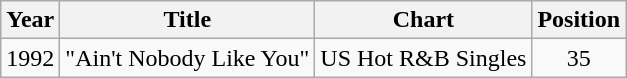<table class="wikitable">
<tr>
<th>Year</th>
<th>Title</th>
<th>Chart</th>
<th>Position</th>
</tr>
<tr>
<td>1992</td>
<td>"Ain't Nobody Like You"</td>
<td>US Hot R&B Singles</td>
<td align="center">35</td>
</tr>
</table>
